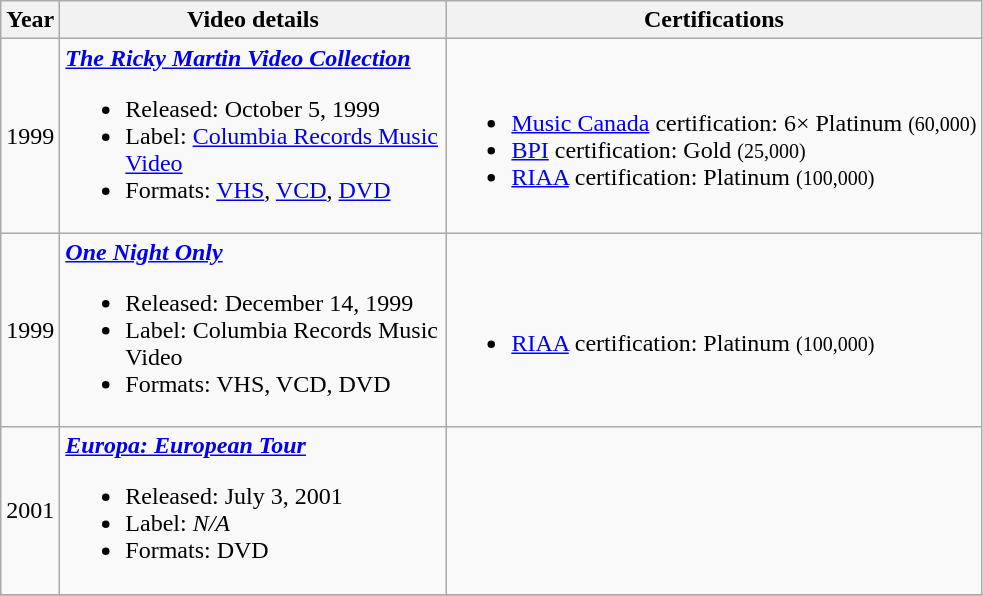<table class="wikitable">
<tr>
<th>Year</th>
<th style="width:250px;">Video details</th>
<th>Certifications</th>
</tr>
<tr>
<td>1999</td>
<td><strong><em><a href='#'>The Ricky Martin Video Collection</a></em></strong><br><ul><li>Released: October 5, 1999</li><li>Label: <a href='#'>Columbia Records Music Video</a></li><li>Formats: <a href='#'>VHS</a>, <a href='#'>VCD</a>, <a href='#'>DVD</a></li></ul></td>
<td><br><ul><li><a href='#'>Music Canada</a> certification: 6× Platinum <small>(60,000)</small></li><li><a href='#'>BPI</a> certification: Gold <small>(25,000)</small></li><li><a href='#'>RIAA</a> certification: Platinum <small>(100,000)</small></li></ul></td>
</tr>
<tr>
<td>1999</td>
<td><strong><em><a href='#'>One Night Only</a></em></strong><br><ul><li>Released: December 14, 1999</li><li>Label: Columbia Records Music Video</li><li>Formats: VHS, VCD, DVD</li></ul></td>
<td><br><ul><li><a href='#'>RIAA</a> certification: Platinum <small>(100,000)</small></li></ul></td>
</tr>
<tr>
<td>2001</td>
<td><strong><em><a href='#'>Europa: European Tour</a></em></strong><br><ul><li>Released: July 3, 2001</li><li>Label: <em>N/A</em></li><li>Formats: DVD</li></ul></td>
<td></td>
</tr>
<tr>
</tr>
</table>
